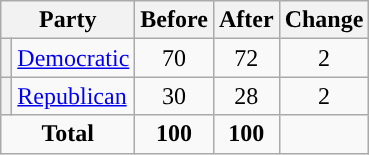<table class="wikitable" style="text-align:center;">
<tr>
<th colspan="2">Party</th>
<th>Before</th>
<th>After</th>
<th>Change</th>
</tr>
<tr>
<th style="background-color:"></th>
<td style="text-align:left;"><a href='#'>Democratic</a></td>
<td>70</td>
<td>72</td>
<td> 2</td>
</tr>
<tr>
<th style="background-color:"></th>
<td style="text-align:left;"><a href='#'>Republican</a></td>
<td>30</td>
<td>28</td>
<td> 2</td>
</tr>
<tr>
<td colspan="2"><strong>Total</strong></td>
<td><strong>100</strong></td>
<td><strong>100</strong></td>
<td></td>
</tr>
</table>
